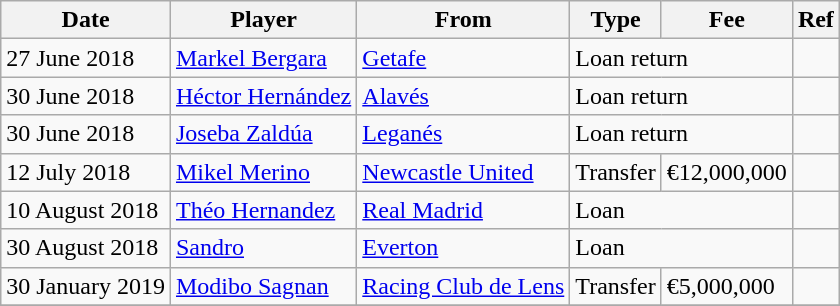<table class="wikitable">
<tr>
<th>Date</th>
<th>Player</th>
<th>From</th>
<th>Type</th>
<th>Fee</th>
<th>Ref</th>
</tr>
<tr>
<td>27 June 2018</td>
<td> <a href='#'>Markel Bergara</a></td>
<td> <a href='#'>Getafe</a></td>
<td colspan=2>Loan return</td>
<td></td>
</tr>
<tr>
<td>30 June 2018</td>
<td> <a href='#'>Héctor Hernández</a></td>
<td> <a href='#'>Alavés</a></td>
<td colspan=2>Loan return</td>
<td></td>
</tr>
<tr>
<td>30 June 2018</td>
<td> <a href='#'>Joseba Zaldúa</a></td>
<td> <a href='#'>Leganés</a></td>
<td colspan=2>Loan return</td>
<td></td>
</tr>
<tr>
<td>12 July 2018</td>
<td> <a href='#'>Mikel Merino</a></td>
<td> <a href='#'>Newcastle United</a></td>
<td>Transfer</td>
<td>€12,000,000</td>
<td></td>
</tr>
<tr>
<td>10 August 2018</td>
<td> <a href='#'>Théo Hernandez</a></td>
<td> <a href='#'>Real Madrid</a></td>
<td colspan=2>Loan</td>
<td></td>
</tr>
<tr>
<td>30 August 2018</td>
<td> <a href='#'>Sandro</a></td>
<td> <a href='#'>Everton</a></td>
<td colspan=2>Loan</td>
<td></td>
</tr>
<tr>
<td>30 January 2019</td>
<td> <a href='#'>Modibo Sagnan</a></td>
<td> <a href='#'>Racing Club de Lens</a></td>
<td>Transfer</td>
<td>€5,000,000</td>
<td></td>
</tr>
<tr>
</tr>
</table>
